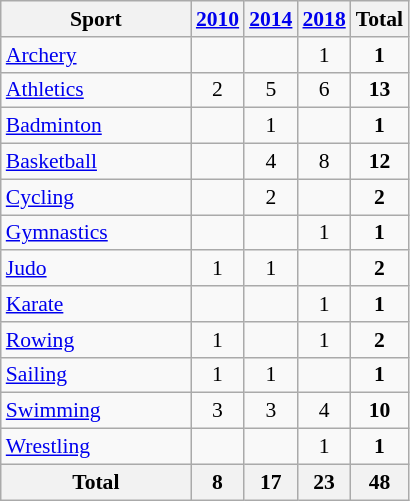<table class="wikitable sortable" style="text-align:center; font-size:90%">
<tr>
<th width=120>Sport</th>
<th><a href='#'>2010</a></th>
<th><a href='#'>2014</a></th>
<th><a href='#'>2018</a></th>
<th>Total</th>
</tr>
<tr>
<td align=left><a href='#'>Archery</a></td>
<td></td>
<td></td>
<td>1</td>
<td><strong>1</strong></td>
</tr>
<tr>
<td align=left><a href='#'>Athletics</a></td>
<td>2</td>
<td>5</td>
<td>6</td>
<td><strong>13</strong></td>
</tr>
<tr>
<td align=left><a href='#'>Badminton</a></td>
<td></td>
<td>1</td>
<td></td>
<td><strong>1</strong></td>
</tr>
<tr>
<td align=left><a href='#'>Basketball</a></td>
<td></td>
<td>4</td>
<td>8</td>
<td><strong>12</strong></td>
</tr>
<tr>
<td align=left><a href='#'>Cycling</a></td>
<td></td>
<td>2</td>
<td></td>
<td><strong>2</strong></td>
</tr>
<tr>
<td align=left><a href='#'>Gymnastics</a></td>
<td></td>
<td></td>
<td>1</td>
<td><strong>1</strong></td>
</tr>
<tr>
<td align=left><a href='#'>Judo</a></td>
<td>1</td>
<td>1</td>
<td></td>
<td><strong>2</strong></td>
</tr>
<tr>
<td align=left><a href='#'>Karate</a></td>
<td></td>
<td></td>
<td>1</td>
<td><strong>1</strong></td>
</tr>
<tr>
<td align=left><a href='#'>Rowing</a></td>
<td>1</td>
<td></td>
<td>1</td>
<td><strong>2</strong></td>
</tr>
<tr>
<td align=left><a href='#'>Sailing</a></td>
<td>1</td>
<td>1</td>
<td></td>
<td><strong>1</strong></td>
</tr>
<tr>
<td align=left><a href='#'>Swimming</a></td>
<td>3</td>
<td>3</td>
<td>4</td>
<td><strong>10</strong></td>
</tr>
<tr>
<td align=left><a href='#'>Wrestling</a></td>
<td></td>
<td></td>
<td>1</td>
<td><strong>1</strong></td>
</tr>
<tr>
<th>Total</th>
<th>8</th>
<th>17</th>
<th>23</th>
<th>48</th>
</tr>
</table>
